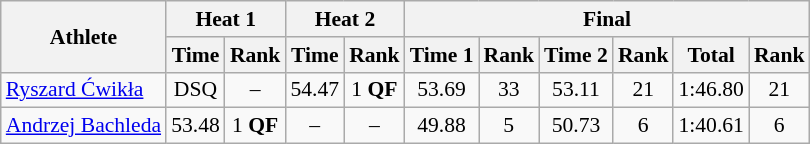<table class="wikitable" style="font-size:90%">
<tr>
<th rowspan="2">Athlete</th>
<th colspan="2">Heat 1</th>
<th colspan="2">Heat 2</th>
<th colspan="6">Final</th>
</tr>
<tr>
<th>Time</th>
<th>Rank</th>
<th>Time</th>
<th>Rank</th>
<th>Time 1</th>
<th>Rank</th>
<th>Time 2</th>
<th>Rank</th>
<th>Total</th>
<th>Rank</th>
</tr>
<tr>
<td><a href='#'>Ryszard Ćwikła</a></td>
<td align="center">DSQ</td>
<td align="center">–</td>
<td align="center">54.47</td>
<td align="center">1 <strong>QF</strong></td>
<td align="center">53.69</td>
<td align="center">33</td>
<td align="center">53.11</td>
<td align="center">21</td>
<td align="center">1:46.80</td>
<td align="center">21</td>
</tr>
<tr>
<td><a href='#'>Andrzej Bachleda</a></td>
<td align="center">53.48</td>
<td align="center">1 <strong>QF</strong></td>
<td align="center">–</td>
<td align="center">–</td>
<td align="center">49.88</td>
<td align="center">5</td>
<td align="center">50.73</td>
<td align="center">6</td>
<td align="center">1:40.61</td>
<td align="center">6</td>
</tr>
</table>
